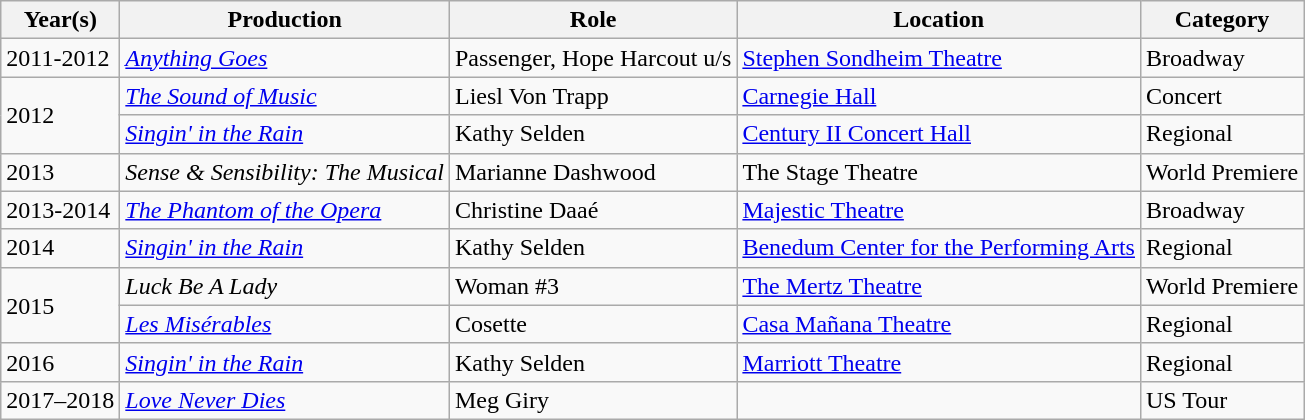<table class="wikitable">
<tr>
<th>Year(s)</th>
<th>Production</th>
<th>Role</th>
<th>Location</th>
<th>Category</th>
</tr>
<tr>
<td>2011-2012</td>
<td><em><a href='#'>Anything Goes</a></em></td>
<td>Passenger, Hope Harcout u/s</td>
<td><a href='#'>Stephen Sondheim Theatre</a></td>
<td>Broadway</td>
</tr>
<tr>
<td rowspan="2">2012</td>
<td><em><a href='#'>The Sound of Music</a></em></td>
<td>Liesl Von Trapp</td>
<td><a href='#'>Carnegie Hall</a></td>
<td>Concert</td>
</tr>
<tr>
<td><em><a href='#'>Singin' in the Rain</a></em></td>
<td>Kathy Selden</td>
<td><a href='#'>Century II Concert Hall</a></td>
<td>Regional</td>
</tr>
<tr>
<td>2013</td>
<td><em>Sense & Sensibility: The Musical</em></td>
<td>Marianne Dashwood</td>
<td>The Stage Theatre</td>
<td>World Premiere</td>
</tr>
<tr>
<td>2013-2014</td>
<td><em><a href='#'>The Phantom of the Opera</a></em></td>
<td>Christine Daaé</td>
<td><a href='#'>Majestic Theatre</a></td>
<td>Broadway</td>
</tr>
<tr>
<td>2014</td>
<td><em><a href='#'>Singin' in the Rain</a></em></td>
<td>Kathy Selden</td>
<td><a href='#'>Benedum Center for the Performing Arts</a></td>
<td>Regional</td>
</tr>
<tr>
<td rowspan="2">2015</td>
<td><em>Luck Be A Lady</em></td>
<td>Woman #3</td>
<td><a href='#'>The Mertz Theatre</a></td>
<td>World Premiere</td>
</tr>
<tr>
<td><em><a href='#'>Les Misérables</a></em></td>
<td>Cosette</td>
<td><a href='#'>Casa Mañana Theatre</a></td>
<td>Regional</td>
</tr>
<tr>
<td>2016</td>
<td><em><a href='#'>Singin' in the Rain</a></em></td>
<td>Kathy Selden</td>
<td><a href='#'>Marriott Theatre</a></td>
<td>Regional</td>
</tr>
<tr>
<td>2017–2018</td>
<td><em><a href='#'>Love Never Dies</a></em></td>
<td>Meg Giry</td>
<td></td>
<td>US Tour</td>
</tr>
</table>
